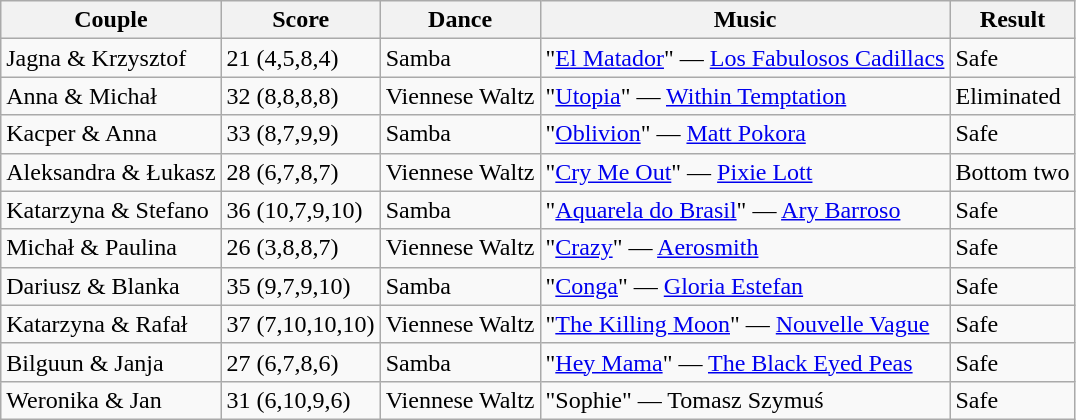<table class="wikitable">
<tr>
<th>Couple</th>
<th>Score</th>
<th>Dance</th>
<th>Music</th>
<th>Result</th>
</tr>
<tr>
<td>Jagna & Krzysztof</td>
<td>21 (4,5,8,4)</td>
<td>Samba</td>
<td>"<a href='#'>El Matador</a>" — <a href='#'>Los Fabulosos Cadillacs</a></td>
<td>Safe</td>
</tr>
<tr>
<td>Anna & Michał</td>
<td>32 (8,8,8,8)</td>
<td>Viennese Waltz</td>
<td>"<a href='#'>Utopia</a>" — <a href='#'>Within Temptation</a></td>
<td>Eliminated</td>
</tr>
<tr>
<td>Kacper & Anna</td>
<td>33 (8,7,9,9)</td>
<td>Samba</td>
<td>"<a href='#'>Oblivion</a>" — <a href='#'>Matt Pokora</a></td>
<td>Safe</td>
</tr>
<tr>
<td>Aleksandra & Łukasz</td>
<td>28 (6,7,8,7)</td>
<td>Viennese Waltz</td>
<td>"<a href='#'>Cry Me Out</a>" — <a href='#'>Pixie Lott</a></td>
<td>Bottom two</td>
</tr>
<tr>
<td>Katarzyna & Stefano</td>
<td>36 (10,7,9,10)</td>
<td>Samba</td>
<td>"<a href='#'>Aquarela do Brasil</a>" — <a href='#'>Ary Barroso</a></td>
<td>Safe</td>
</tr>
<tr>
<td>Michał & Paulina</td>
<td>26 (3,8,8,7)</td>
<td>Viennese Waltz</td>
<td>"<a href='#'>Crazy</a>" — <a href='#'>Aerosmith</a></td>
<td>Safe</td>
</tr>
<tr>
<td>Dariusz & Blanka</td>
<td>35 (9,7,9,10)</td>
<td>Samba</td>
<td>"<a href='#'>Conga</a>" — <a href='#'>Gloria Estefan</a></td>
<td>Safe</td>
</tr>
<tr>
<td>Katarzyna & Rafał</td>
<td>37 (7,10,10,10)</td>
<td>Viennese Waltz</td>
<td>"<a href='#'>The Killing Moon</a>" — <a href='#'>Nouvelle Vague</a></td>
<td>Safe</td>
</tr>
<tr>
<td>Bilguun & Janja</td>
<td>27 (6,7,8,6)</td>
<td>Samba</td>
<td>"<a href='#'>Hey Mama</a>" — <a href='#'>The Black Eyed Peas</a></td>
<td>Safe</td>
</tr>
<tr>
<td>Weronika & Jan</td>
<td>31 (6,10,9,6)</td>
<td>Viennese Waltz</td>
<td>"Sophie" — Tomasz Szymuś</td>
<td>Safe</td>
</tr>
</table>
